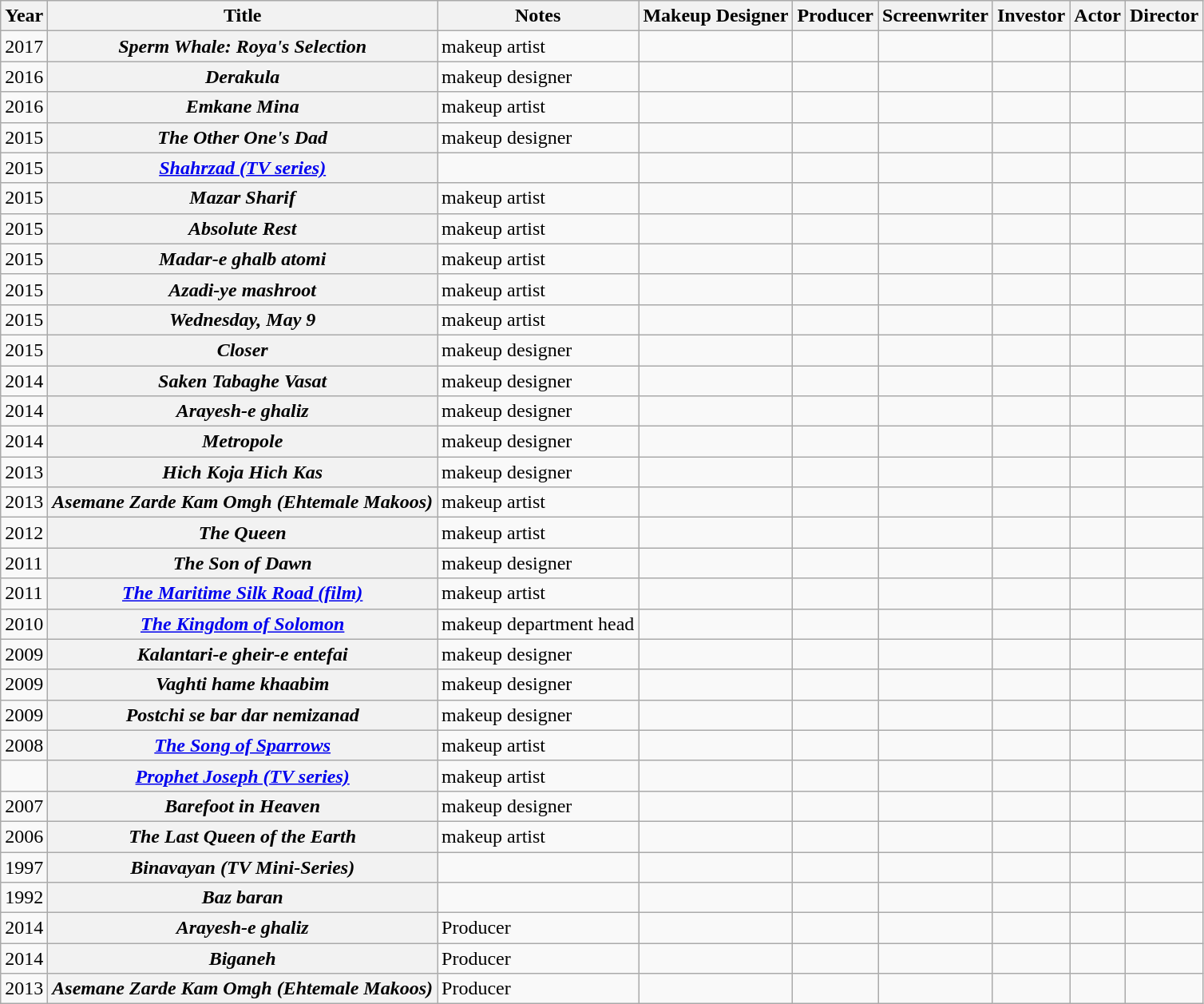<table class="wikitable plainrowheaders sortable">
<tr>
<th scope="col">Year</th>
<th scope="col">Title</th>
<th scope="col">Notes</th>
<th>Makeup Designer</th>
<th>Producer</th>
<th>Screenwriter</th>
<th>Investor</th>
<th>Actor</th>
<th>Director</th>
</tr>
<tr>
<td>2017</td>
<th><em>Sperm Whale: Roya's Selection</em></th>
<td>makeup artist</td>
<td></td>
<td></td>
<td></td>
<td></td>
<td></td>
<td></td>
</tr>
<tr>
<td>2016</td>
<th><em>Derakula</em></th>
<td>makeup designer</td>
<td></td>
<td></td>
<td></td>
<td></td>
<td></td>
<td></td>
</tr>
<tr>
<td>2016</td>
<th><em>Emkane Mina</em></th>
<td>makeup artist</td>
<td></td>
<td></td>
<td></td>
<td></td>
<td></td>
<td></td>
</tr>
<tr>
<td>2015</td>
<th><em>The Other One's Dad</em></th>
<td>makeup designer</td>
<td></td>
<td></td>
<td></td>
<td></td>
<td></td>
<td></td>
</tr>
<tr>
<td>2015</td>
<th><em><a href='#'>Shahrzad (TV series)</a></em></th>
<td></td>
<td></td>
<td></td>
<td></td>
<td></td>
<td></td>
<td></td>
</tr>
<tr>
<td>2015</td>
<th><em>Mazar Sharif</em></th>
<td>makeup artist</td>
<td></td>
<td></td>
<td></td>
<td></td>
<td></td>
<td></td>
</tr>
<tr>
<td>2015</td>
<th><em>Absolute Rest</em></th>
<td>makeup artist</td>
<td></td>
<td></td>
<td></td>
<td></td>
<td></td>
<td></td>
</tr>
<tr>
<td>2015</td>
<th><em>Madar-e ghalb atomi</em></th>
<td>makeup artist</td>
<td></td>
<td></td>
<td></td>
<td></td>
<td></td>
<td></td>
</tr>
<tr>
<td>2015</td>
<th><em>Azadi-ye mashroot</em></th>
<td>makeup artist</td>
<td></td>
<td></td>
<td></td>
<td></td>
<td></td>
<td></td>
</tr>
<tr>
<td>2015</td>
<th><em>Wednesday, May 9</em></th>
<td>makeup artist</td>
<td></td>
<td></td>
<td></td>
<td></td>
<td></td>
<td></td>
</tr>
<tr>
<td>2015</td>
<th><em>Closer</em></th>
<td>makeup designer</td>
<td></td>
<td></td>
<td></td>
<td></td>
<td></td>
<td></td>
</tr>
<tr>
<td>2014</td>
<th><em>Saken Tabaghe Vasat</em></th>
<td>makeup designer</td>
<td></td>
<td></td>
<td></td>
<td></td>
<td></td>
<td></td>
</tr>
<tr>
<td>2014</td>
<th><em>Arayesh-e ghaliz</em></th>
<td>makeup designer</td>
<td></td>
<td></td>
<td></td>
<td></td>
<td></td>
<td></td>
</tr>
<tr>
<td>2014</td>
<th><em>Metropole</em></th>
<td>makeup designer</td>
<td></td>
<td></td>
<td></td>
<td></td>
<td></td>
<td></td>
</tr>
<tr>
<td>2013</td>
<th><em>Hich Koja Hich Kas</em></th>
<td>makeup designer</td>
<td></td>
<td></td>
<td></td>
<td></td>
<td></td>
<td></td>
</tr>
<tr>
<td>2013</td>
<th><em>Asemane Zarde Kam Omgh (Ehtemale Makoos)</em></th>
<td>makeup artist</td>
<td></td>
<td></td>
<td></td>
<td></td>
<td></td>
<td></td>
</tr>
<tr>
<td>2012</td>
<th><em>The Queen</em></th>
<td>makeup artist</td>
<td></td>
<td></td>
<td></td>
<td></td>
<td></td>
<td></td>
</tr>
<tr>
<td>2011</td>
<th><em>The Son of Dawn</em></th>
<td>makeup designer</td>
<td></td>
<td></td>
<td></td>
<td></td>
<td></td>
<td></td>
</tr>
<tr>
<td>2011</td>
<th><em><a href='#'>The Maritime Silk Road (film)</a></em></th>
<td>makeup artist</td>
<td></td>
<td></td>
<td></td>
<td></td>
<td></td>
<td></td>
</tr>
<tr>
<td>2010</td>
<th><em><a href='#'>The Kingdom of Solomon</a></em></th>
<td>makeup department head</td>
<td></td>
<td></td>
<td></td>
<td></td>
<td></td>
<td></td>
</tr>
<tr>
<td>2009</td>
<th><em>Kalantari-e gheir-e entefai</em></th>
<td>makeup designer</td>
<td></td>
<td></td>
<td></td>
<td></td>
<td></td>
<td></td>
</tr>
<tr>
<td>2009</td>
<th><em>Vaghti hame khaabim</em></th>
<td>makeup designer</td>
<td></td>
<td></td>
<td></td>
<td></td>
<td></td>
<td></td>
</tr>
<tr>
<td>2009</td>
<th><em>Postchi se bar dar nemizanad</em></th>
<td>makeup designer</td>
<td></td>
<td></td>
<td></td>
<td></td>
<td></td>
<td></td>
</tr>
<tr>
<td>2008</td>
<th><em><a href='#'>The Song of Sparrows</a></em></th>
<td>makeup artist</td>
<td></td>
<td></td>
<td></td>
<td></td>
<td></td>
<td></td>
</tr>
<tr>
<td></td>
<th><em><a href='#'>Prophet Joseph (TV series)</a></em></th>
<td>makeup artist</td>
<td></td>
<td></td>
<td></td>
<td></td>
<td></td>
<td></td>
</tr>
<tr>
<td>2007</td>
<th><em>Barefoot in Heaven</em></th>
<td>makeup designer</td>
<td></td>
<td></td>
<td></td>
<td></td>
<td></td>
<td></td>
</tr>
<tr>
<td>2006</td>
<th><em>The Last Queen of the Earth</em></th>
<td>makeup artist</td>
<td></td>
<td></td>
<td></td>
<td></td>
<td></td>
<td></td>
</tr>
<tr>
<td>1997</td>
<th><em>Binavayan (TV Mini-Series)</em></th>
<td></td>
<td></td>
<td></td>
<td></td>
<td></td>
<td></td>
<td></td>
</tr>
<tr>
<td>1992</td>
<th><em>Baz baran</em></th>
<td></td>
<td></td>
<td></td>
<td></td>
<td></td>
<td></td>
<td></td>
</tr>
<tr>
<td>2014</td>
<th><em>Arayesh-e ghaliz</em></th>
<td>Producer</td>
<td></td>
<td></td>
<td></td>
<td></td>
<td></td>
<td></td>
</tr>
<tr>
<td>2014</td>
<th><em>Biganeh</em></th>
<td>Producer</td>
<td></td>
<td></td>
<td></td>
<td></td>
<td></td>
<td></td>
</tr>
<tr>
<td>2013</td>
<th><em>Asemane Zarde Kam Omgh (Ehtemale Makoos)</em></th>
<td>Producer</td>
<td></td>
<td></td>
<td></td>
<td></td>
<td></td>
<td></td>
</tr>
</table>
